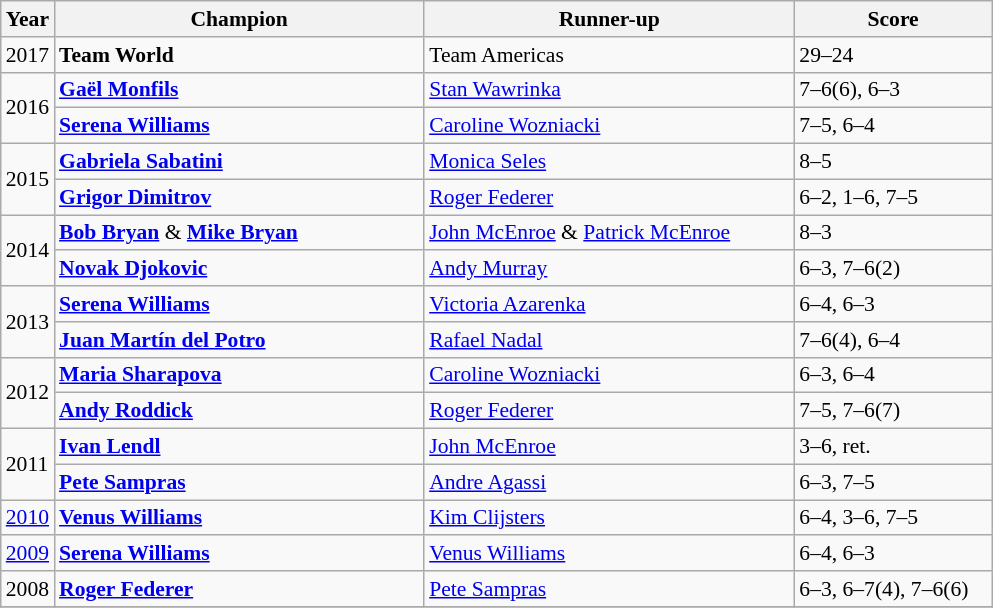<table class="wikitable" style="font-size:90%">
<tr>
<th>Year</th>
<th width="240">Champion</th>
<th width="240">Runner-up</th>
<th width="125">Score</th>
</tr>
<tr>
<td rowspan=1>2017</td>
<td><strong>Team World</strong></td>
<td>Team Americas</td>
<td>29–24</td>
</tr>
<tr>
<td rowspan=2>2016</td>
<td> <strong><a href='#'>Gaël Monfils</a></strong></td>
<td> <a href='#'>Stan Wawrinka</a></td>
<td>7–6(6), 6–3</td>
</tr>
<tr>
<td> <strong><a href='#'>Serena Williams</a></strong></td>
<td> <a href='#'>Caroline Wozniacki</a></td>
<td>7–5, 6–4</td>
</tr>
<tr>
<td rowspan=2>2015</td>
<td> <strong><a href='#'>Gabriela Sabatini</a></strong></td>
<td> <a href='#'>Monica Seles</a></td>
<td>8–5</td>
</tr>
<tr>
<td> <strong><a href='#'>Grigor Dimitrov</a></strong></td>
<td> <a href='#'>Roger Federer</a></td>
<td>6–2, 1–6, 7–5</td>
</tr>
<tr>
<td rowspan=2>2014</td>
<td> <strong><a href='#'>Bob Bryan</a></strong> & <strong><a href='#'>Mike Bryan</a></strong></td>
<td> <a href='#'>John McEnroe</a> & <a href='#'>Patrick McEnroe</a></td>
<td>8–3</td>
</tr>
<tr>
<td> <strong><a href='#'>Novak Djokovic</a></strong></td>
<td> <a href='#'>Andy Murray</a></td>
<td>6–3, 7–6(2)</td>
</tr>
<tr>
<td rowspan=2>2013</td>
<td> <strong><a href='#'>Serena Williams</a></strong></td>
<td> <a href='#'>Victoria Azarenka</a></td>
<td>6–4, 6–3</td>
</tr>
<tr>
<td> <strong><a href='#'>Juan Martín del Potro</a></strong></td>
<td> <a href='#'>Rafael Nadal</a></td>
<td>7–6(4), 6–4</td>
</tr>
<tr>
<td rowspan=2>2012</td>
<td> <strong><a href='#'>Maria Sharapova</a></strong></td>
<td> <a href='#'>Caroline Wozniacki</a></td>
<td>6–3, 6–4</td>
</tr>
<tr>
<td> <strong><a href='#'>Andy Roddick</a></strong></td>
<td> <a href='#'>Roger Federer</a></td>
<td>7–5, 7–6(7)</td>
</tr>
<tr>
<td rowspan=2>2011</td>
<td> <strong><a href='#'>Ivan Lendl</a></strong></td>
<td> <a href='#'>John McEnroe</a></td>
<td>3–6, ret.</td>
</tr>
<tr>
<td> <strong><a href='#'>Pete Sampras</a></strong></td>
<td> <a href='#'>Andre Agassi</a></td>
<td>6–3, 7–5</td>
</tr>
<tr>
<td><a href='#'>2010</a></td>
<td> <strong><a href='#'>Venus Williams</a></strong></td>
<td> <a href='#'>Kim Clijsters</a></td>
<td>6–4, 3–6, 7–5</td>
</tr>
<tr>
<td><a href='#'>2009</a></td>
<td> <strong><a href='#'>Serena Williams</a></strong></td>
<td> <a href='#'>Venus Williams</a></td>
<td>6–4, 6–3</td>
</tr>
<tr>
<td>2008</td>
<td> <strong><a href='#'>Roger Federer</a></strong></td>
<td> <a href='#'>Pete Sampras</a></td>
<td>6–3, 6–7(4), 7–6(6)</td>
</tr>
<tr>
</tr>
</table>
